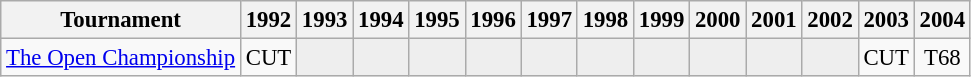<table class="wikitable" style="font-size:95%;text-align:center;">
<tr>
<th>Tournament</th>
<th>1992</th>
<th>1993</th>
<th>1994</th>
<th>1995</th>
<th>1996</th>
<th>1997</th>
<th>1998</th>
<th>1999</th>
<th>2000</th>
<th>2001</th>
<th>2002</th>
<th>2003</th>
<th>2004</th>
</tr>
<tr>
<td align=left><a href='#'>The Open Championship</a></td>
<td>CUT</td>
<td style="background:#eeeeee;"></td>
<td style="background:#eeeeee;"></td>
<td style="background:#eeeeee;"></td>
<td style="background:#eeeeee;"></td>
<td style="background:#eeeeee;"></td>
<td style="background:#eeeeee;"></td>
<td style="background:#eeeeee;"></td>
<td style="background:#eeeeee;"></td>
<td style="background:#eeeeee;"></td>
<td style="background:#eeeeee;"></td>
<td>CUT</td>
<td>T68</td>
</tr>
</table>
